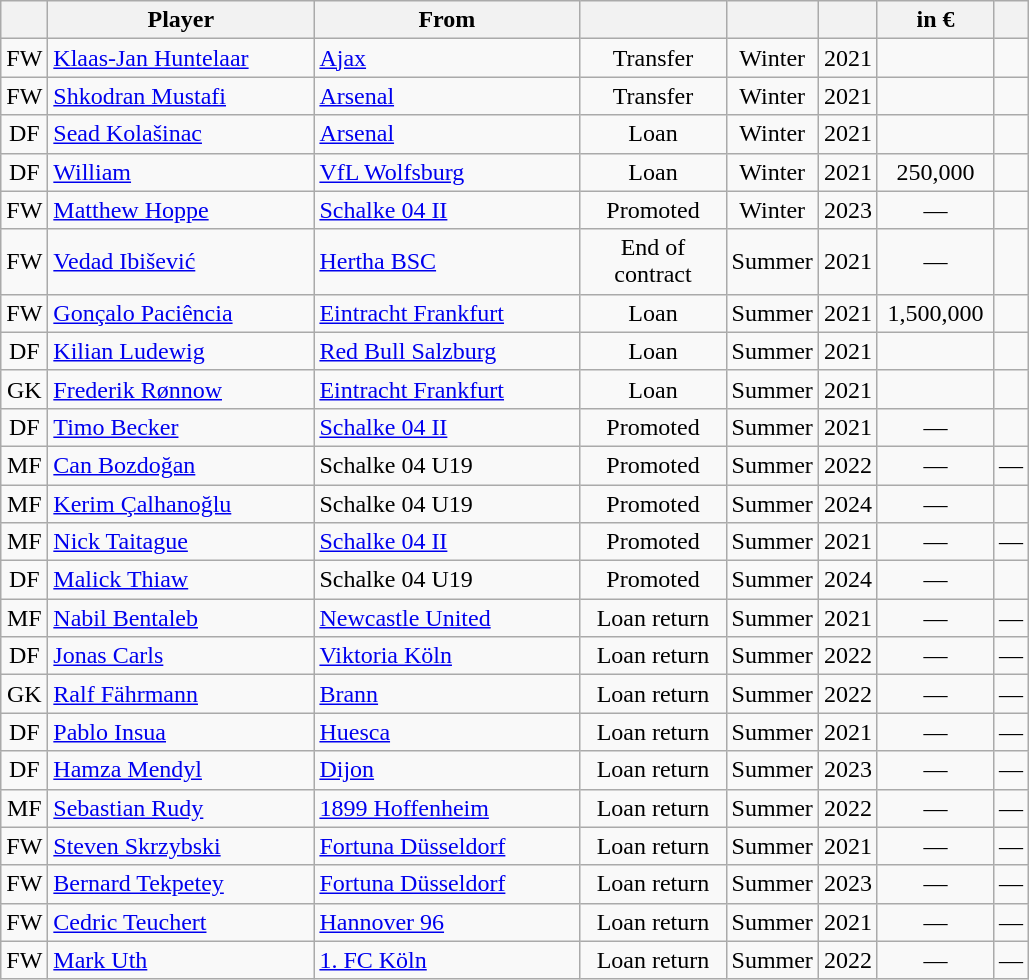<table class="wikitable sortable nowrap" style="text-align:center;">
<tr>
<th></th>
<th width=170>Player</th>
<th width=170>From</th>
<th width=90></th>
<th></th>
<th></th>
<th width=70 data-sort-type=number> in €</th>
<th class="unsortable"></th>
</tr>
<tr>
<td>FW</td>
<td align="left"> <a href='#'>Klaas-Jan Huntelaar</a></td>
<td align="left"> <a href='#'>Ajax</a></td>
<td>Transfer</td>
<td>Winter</td>
<td>2021</td>
<td></td>
<td></td>
</tr>
<tr>
<td>FW</td>
<td align="left"> <a href='#'>Shkodran Mustafi</a></td>
<td align="left"> <a href='#'>Arsenal</a></td>
<td>Transfer</td>
<td>Winter</td>
<td>2021</td>
<td></td>
<td></td>
</tr>
<tr>
<td>DF</td>
<td align="left"> <a href='#'>Sead Kolašinac</a></td>
<td align="left"> <a href='#'>Arsenal</a></td>
<td>Loan</td>
<td>Winter</td>
<td>2021</td>
<td></td>
<td></td>
</tr>
<tr>
<td>DF</td>
<td align="left"> <a href='#'>William</a></td>
<td align="left"> <a href='#'>VfL Wolfsburg</a></td>
<td>Loan</td>
<td>Winter</td>
<td>2021</td>
<td>250,000</td>
<td></td>
</tr>
<tr>
<td>FW</td>
<td align="left"> <a href='#'>Matthew Hoppe</a></td>
<td align="left"> <a href='#'>Schalke 04 II</a></td>
<td>Promoted</td>
<td>Winter</td>
<td>2023</td>
<td>—</td>
<td></td>
</tr>
<tr>
<td>FW</td>
<td align="left"> <a href='#'>Vedad Ibišević</a></td>
<td align="left"> <a href='#'>Hertha BSC</a></td>
<td>End of contract</td>
<td>Summer</td>
<td>2021</td>
<td>—</td>
<td></td>
</tr>
<tr>
<td>FW</td>
<td align="left"> <a href='#'>Gonçalo Paciência</a></td>
<td align="left"> <a href='#'>Eintracht Frankfurt</a></td>
<td>Loan</td>
<td>Summer</td>
<td>2021</td>
<td>1,500,000</td>
<td></td>
</tr>
<tr>
<td>DF</td>
<td align="left"> <a href='#'>Kilian Ludewig</a></td>
<td align="left"> <a href='#'>Red Bull Salzburg</a></td>
<td>Loan</td>
<td>Summer</td>
<td>2021</td>
<td></td>
<td></td>
</tr>
<tr>
<td>GK</td>
<td align="left"> <a href='#'>Frederik Rønnow</a></td>
<td align="left"> <a href='#'>Eintracht Frankfurt</a></td>
<td>Loan</td>
<td>Summer</td>
<td>2021</td>
<td></td>
<td></td>
</tr>
<tr>
<td>DF</td>
<td align="left"> <a href='#'>Timo Becker</a></td>
<td align="left"> <a href='#'>Schalke 04 II</a></td>
<td>Promoted</td>
<td>Summer</td>
<td>2021</td>
<td>—</td>
<td></td>
</tr>
<tr>
<td>MF</td>
<td align="left"> <a href='#'>Can Bozdoğan</a></td>
<td align="left"> Schalke 04 U19</td>
<td>Promoted</td>
<td>Summer</td>
<td>2022</td>
<td>—</td>
<td>—</td>
</tr>
<tr>
<td>MF</td>
<td align="left"> <a href='#'>Kerim Çalhanoğlu</a></td>
<td align="left"> Schalke 04 U19</td>
<td>Promoted</td>
<td>Summer</td>
<td>2024</td>
<td>—</td>
<td></td>
</tr>
<tr>
<td>MF</td>
<td align="left"> <a href='#'>Nick Taitague</a></td>
<td align="left"> <a href='#'>Schalke 04 II</a></td>
<td>Promoted</td>
<td>Summer</td>
<td>2021</td>
<td>—</td>
<td>—</td>
</tr>
<tr>
<td>DF</td>
<td align="left"> <a href='#'>Malick Thiaw</a></td>
<td align="left"> Schalke 04 U19</td>
<td>Promoted</td>
<td>Summer</td>
<td>2024</td>
<td>—</td>
<td></td>
</tr>
<tr>
<td>MF</td>
<td align="left"> <a href='#'>Nabil Bentaleb</a></td>
<td align="left"> <a href='#'>Newcastle United</a></td>
<td>Loan return</td>
<td>Summer</td>
<td>2021</td>
<td>—</td>
<td>—</td>
</tr>
<tr>
<td>DF</td>
<td align="left"> <a href='#'>Jonas Carls</a></td>
<td align="left"> <a href='#'>Viktoria Köln</a></td>
<td>Loan return</td>
<td>Summer</td>
<td>2022</td>
<td>—</td>
<td>—</td>
</tr>
<tr>
<td>GK</td>
<td align="left"> <a href='#'>Ralf Fährmann</a></td>
<td align="left"> <a href='#'>Brann</a></td>
<td>Loan return</td>
<td>Summer</td>
<td>2022</td>
<td>—</td>
<td>—</td>
</tr>
<tr>
<td>DF</td>
<td align="left"> <a href='#'>Pablo Insua</a></td>
<td align="left"> <a href='#'>Huesca</a></td>
<td>Loan return</td>
<td>Summer</td>
<td>2021</td>
<td>—</td>
<td>—</td>
</tr>
<tr>
<td>DF</td>
<td align="left"> <a href='#'>Hamza Mendyl</a></td>
<td align="left"> <a href='#'>Dijon</a></td>
<td>Loan return</td>
<td>Summer</td>
<td>2023</td>
<td>—</td>
<td>—</td>
</tr>
<tr>
<td>MF</td>
<td align="left"> <a href='#'>Sebastian Rudy</a></td>
<td align="left"> <a href='#'>1899 Hoffenheim</a></td>
<td>Loan return</td>
<td>Summer</td>
<td>2022</td>
<td>—</td>
<td>—</td>
</tr>
<tr>
<td>FW</td>
<td align="left"> <a href='#'>Steven Skrzybski</a></td>
<td align="left"> <a href='#'>Fortuna Düsseldorf</a></td>
<td>Loan return</td>
<td>Summer</td>
<td>2021</td>
<td>—</td>
<td>—</td>
</tr>
<tr>
<td>FW</td>
<td align="left"> <a href='#'>Bernard Tekpetey</a></td>
<td align="left"> <a href='#'>Fortuna Düsseldorf</a></td>
<td>Loan return </td>
<td>Summer</td>
<td>2023</td>
<td>—</td>
<td>—</td>
</tr>
<tr>
<td>FW</td>
<td align="left"> <a href='#'>Cedric Teuchert</a></td>
<td align="left"> <a href='#'>Hannover 96</a></td>
<td>Loan return</td>
<td>Summer</td>
<td>2021</td>
<td>—</td>
<td>—</td>
</tr>
<tr>
<td>FW</td>
<td align="left"> <a href='#'>Mark Uth</a></td>
<td align="left"> <a href='#'>1. FC Köln</a></td>
<td>Loan return</td>
<td>Summer</td>
<td>2022</td>
<td>—</td>
<td>—</td>
</tr>
</table>
